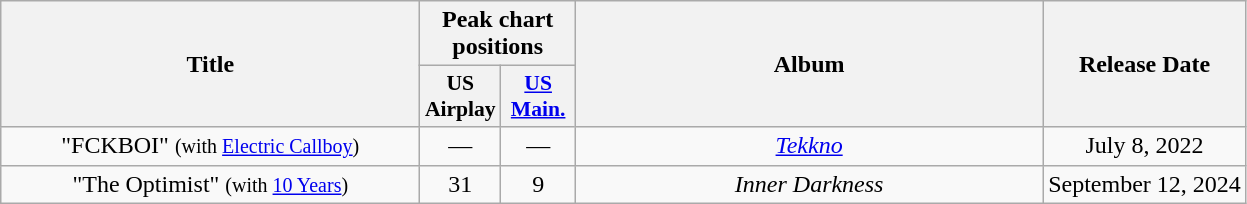<table class="wikitable plainrowheaders" style="text-align:center;">
<tr>
<th scope="col" rowspan="2" style="width:17em;">Title</th>
<th scope="col" colspan="2">Peak chart positions</th>
<th scope="col" rowspan="2" style="width:19em;">Album</th>
<th scope="col" rowspan="2">Release Date</th>
</tr>
<tr>
<th scope="col" style="width:3em;font-size:90%;">US<br>Airplay</th>
<th scope="col" style="width:3em;font-size:90%;"><a href='#'>US<br>Main.</a><br></th>
</tr>
<tr>
<td>"FCKBOI" <small>(with <a href='#'>Electric Callboy</a>)</small></td>
<td>—</td>
<td>—</td>
<td><em> <a href='#'>Tekkno</a> </em></td>
<td>July 8, 2022</td>
</tr>
<tr>
<td>"The Optimist" <small>(with <a href='#'>10 Years</a>)</small></td>
<td>31</td>
<td>9</td>
<td><em>Inner Darkness</em></td>
<td>September 12, 2024</td>
</tr>
</table>
